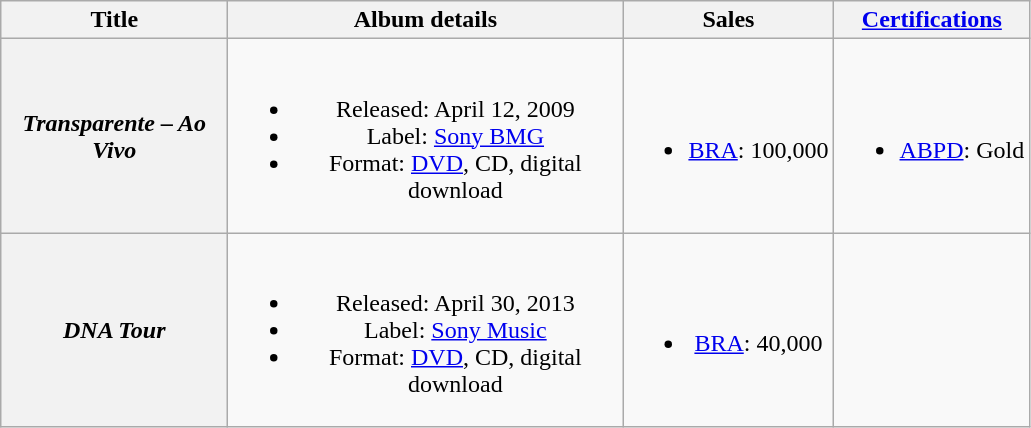<table class="wikitable plainrowheaders" style="text-align:center;" border="1">
<tr>
<th scope="col" style="width:9em;">Title</th>
<th scope="col" style="width:16em;">Album details</th>
<th scope="col">Sales</th>
<th scope="col"><a href='#'>Certifications</a></th>
</tr>
<tr>
<th scope="row"><em>Transparente – Ao Vivo</em></th>
<td><br><ul><li>Released: April 12, 2009</li><li>Label: <a href='#'>Sony BMG</a></li><li>Format: <a href='#'>DVD</a>, CD, digital download</li></ul></td>
<td><br><ul><li><a href='#'>BRA</a>: 100,000</li></ul></td>
<td><br><ul><li><a href='#'>ABPD</a>: Gold</li></ul></td>
</tr>
<tr>
<th scope="row"><em>DNA Tour</em></th>
<td><br><ul><li>Released: April 30, 2013</li><li>Label: <a href='#'>Sony Music</a></li><li>Format: <a href='#'>DVD</a>, CD, digital download</li></ul></td>
<td><br><ul><li><a href='#'>BRA</a>: 40,000</li></ul></td>
<td></td>
</tr>
</table>
